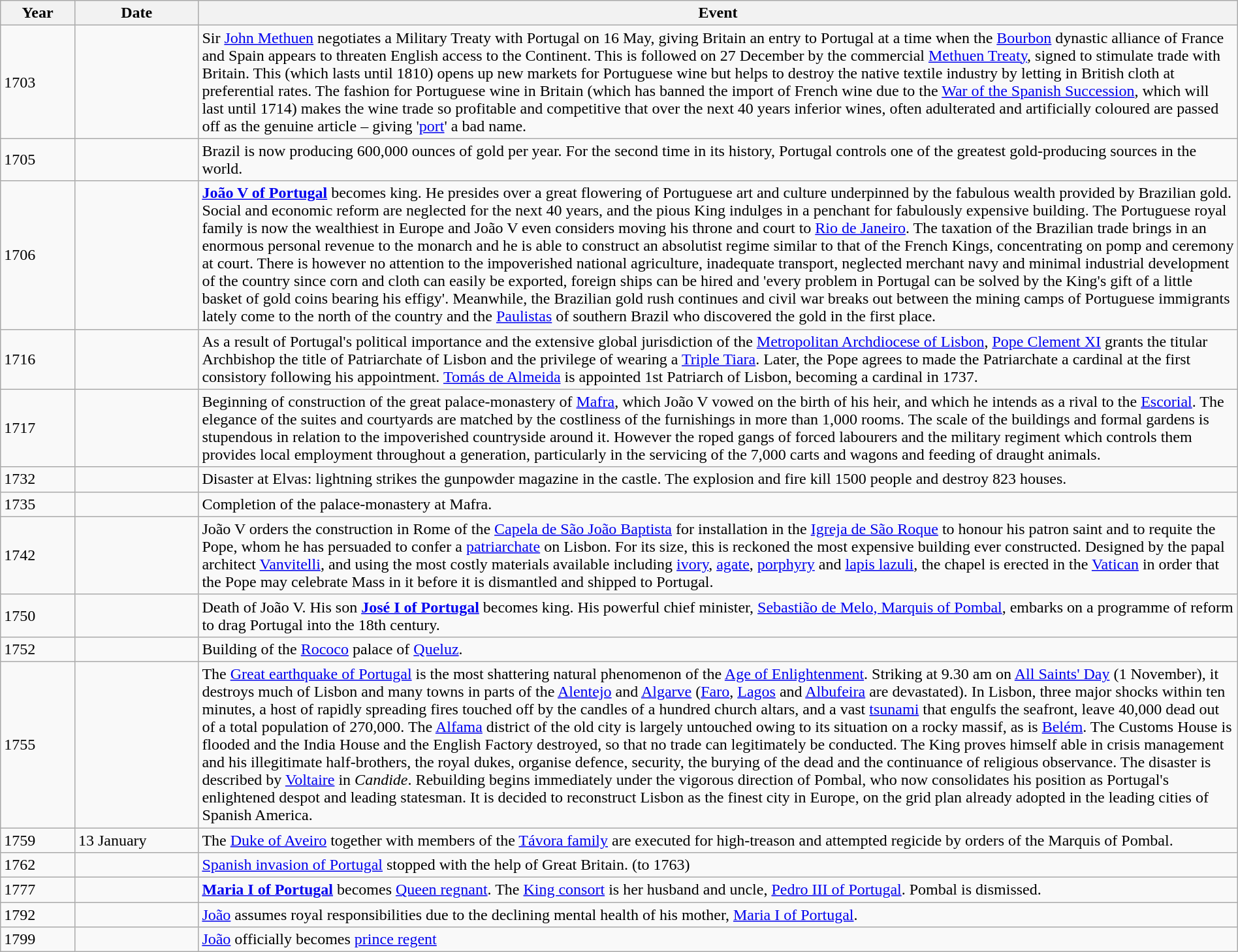<table class="wikitable" width="100%">
<tr>
<th style="width:6%">Year</th>
<th style="width:10%">Date</th>
<th>Event</th>
</tr>
<tr>
<td>1703</td>
<td></td>
<td>Sir <a href='#'>John Methuen</a> negotiates a Military Treaty with Portugal on 16 May, giving Britain an entry to Portugal at a time when the <a href='#'>Bourbon</a> dynastic alliance of France and Spain appears to threaten English access to the Continent. This is followed on 27 December by the commercial <a href='#'>Methuen Treaty</a>, signed to stimulate trade with Britain. This (which lasts until 1810) opens up new markets for Portuguese wine but helps to destroy the native textile industry by letting in British cloth at preferential rates. The fashion for Portuguese wine in Britain (which has banned the import of French wine due to the <a href='#'>War of the Spanish Succession</a>, which will last until 1714) makes the wine trade so profitable and competitive that over the next 40 years inferior wines, often adulterated and artificially coloured are passed off as the genuine article – giving '<a href='#'>port</a>' a bad name.</td>
</tr>
<tr>
<td>1705</td>
<td></td>
<td>Brazil is now producing 600,000 ounces of gold per year. For the second time in its history, Portugal controls one of the greatest gold-producing sources in the world.</td>
</tr>
<tr>
<td>1706</td>
<td></td>
<td><strong><a href='#'>João V of Portugal</a></strong> becomes king. He presides over a great flowering of Portuguese art and culture underpinned by the fabulous wealth provided by Brazilian gold. Social and economic reform are neglected for the next 40 years, and the pious King indulges in a penchant for fabulously expensive building. The Portuguese royal family is now the wealthiest in Europe and João V even considers moving his throne and court to <a href='#'>Rio de Janeiro</a>. The taxation of the Brazilian trade brings in an enormous personal revenue to the monarch and he is able to construct an absolutist regime similar to that of the French Kings, concentrating on pomp and ceremony at court. There is however no attention to the impoverished national agriculture, inadequate transport, neglected merchant navy and minimal industrial development of the country since corn and cloth can easily be exported, foreign ships can be hired and 'every problem in Portugal can be solved by the King's gift of a little basket of gold coins bearing his effigy'. Meanwhile, the Brazilian gold rush continues and civil war breaks out between the mining camps of Portuguese immigrants lately come to the north of the country and the <a href='#'>Paulistas</a> of southern Brazil who discovered the gold in the first place.</td>
</tr>
<tr>
<td>1716</td>
<td></td>
<td>As a result of Portugal's political importance and the extensive global jurisdiction of the <a href='#'>Metropolitan Archdiocese of Lisbon</a>, <a href='#'>Pope Clement XI</a> grants the titular Archbishop the title of Patriarchate of Lisbon and the privilege of wearing a <a href='#'>Triple Tiara</a>. Later, the Pope agrees to made the Patriarchate a cardinal at the first consistory following his appointment. <a href='#'>Tomás de Almeida</a> is appointed 1st Patriarch of Lisbon, becoming a cardinal in 1737.</td>
</tr>
<tr>
<td>1717</td>
<td></td>
<td>Beginning of construction of the great palace-monastery of <a href='#'>Mafra</a>, which João V vowed on the birth of his heir, and which he intends as a rival to the <a href='#'>Escorial</a>. The elegance of the suites and courtyards are matched by the costliness of the furnishings in more than 1,000 rooms. The scale of the buildings and formal gardens is stupendous in relation to the impoverished countryside around it. However the roped gangs of forced labourers and the military regiment which controls them provides local employment throughout a generation, particularly in the servicing of the 7,000 carts and wagons and feeding of draught animals.</td>
</tr>
<tr>
<td>1732</td>
<td></td>
<td>Disaster at Elvas: lightning strikes the gunpowder magazine in the castle. The explosion and fire kill 1500 people and destroy 823 houses.</td>
</tr>
<tr>
<td>1735</td>
<td></td>
<td>Completion of the palace-monastery at Mafra.</td>
</tr>
<tr>
<td>1742</td>
<td></td>
<td>João V orders the construction in Rome of the <a href='#'>Capela de São João Baptista</a> for installation in the <a href='#'>Igreja de São Roque</a> to honour his patron saint and to requite the Pope, whom he has persuaded to confer a <a href='#'>patriarchate</a> on Lisbon. For its size, this is reckoned the most expensive building ever constructed. Designed by the papal architect <a href='#'>Vanvitelli</a>, and using the most costly materials available including <a href='#'>ivory</a>, <a href='#'>agate</a>, <a href='#'>porphyry</a> and <a href='#'>lapis lazuli</a>, the chapel is erected in the <a href='#'>Vatican</a> in order that the Pope may celebrate Mass in it before it is dismantled and shipped to Portugal.</td>
</tr>
<tr>
<td>1750</td>
<td></td>
<td>Death of João V. His son <strong><a href='#'>José I of Portugal</a></strong> becomes king. His powerful chief minister, <a href='#'>Sebastião de Melo, Marquis of Pombal</a>, embarks on a programme of reform to drag Portugal into the 18th century.</td>
</tr>
<tr>
<td>1752</td>
<td></td>
<td>Building of the <a href='#'>Rococo</a> palace of <a href='#'>Queluz</a>.</td>
</tr>
<tr>
<td>1755</td>
<td></td>
<td>The <a href='#'>Great earthquake of Portugal</a> is the most shattering natural phenomenon of the <a href='#'>Age of Enlightenment</a>. Striking at 9.30 am on <a href='#'>All Saints' Day</a> (1 November), it destroys much of Lisbon and many towns in parts of the <a href='#'>Alentejo</a> and <a href='#'>Algarve</a> (<a href='#'>Faro</a>, <a href='#'>Lagos</a> and <a href='#'>Albufeira</a> are devastated). In Lisbon, three major shocks within ten minutes, a host of rapidly spreading fires touched off by the candles of a hundred church altars, and a vast <a href='#'>tsunami</a> that engulfs the seafront, leave 40,000 dead out of a total population of 270,000. The <a href='#'>Alfama</a> district of the old city is largely untouched owing to its situation on a rocky massif, as is <a href='#'>Belém</a>. The Customs House is flooded and the India House and the English Factory destroyed, so that no trade can legitimately be conducted. The King proves himself able in crisis management and his illegitimate half-brothers, the royal dukes, organise defence, security, the burying of the dead and the continuance of religious observance. The disaster is described by <a href='#'>Voltaire</a> in <em>Candide</em>. Rebuilding begins immediately under the vigorous direction of Pombal, who now consolidates his position as Portugal's enlightened despot and leading statesman. It is decided to reconstruct Lisbon as the finest city in Europe, on the grid plan already adopted in the leading cities of Spanish America.</td>
</tr>
<tr>
<td>1759</td>
<td>13 January</td>
<td>The <a href='#'>Duke of Aveiro</a> together with members of the <a href='#'>Távora family</a> are executed for high-treason and attempted regicide by orders of the Marquis of Pombal.</td>
</tr>
<tr>
<td>1762</td>
<td></td>
<td><a href='#'>Spanish invasion of Portugal</a> stopped with the help of Great Britain. (to 1763)</td>
</tr>
<tr>
<td>1777</td>
<td></td>
<td><strong><a href='#'>Maria I of Portugal</a></strong> becomes <a href='#'>Queen regnant</a>.  The <a href='#'>King consort</a> is her husband and uncle, <a href='#'>Pedro III of Portugal</a>. Pombal is dismissed.</td>
</tr>
<tr>
<td>1792</td>
<td></td>
<td><a href='#'>João</a> assumes royal responsibilities due to the declining mental health of his mother, <a href='#'>Maria I of Portugal</a>.</td>
</tr>
<tr>
<td>1799</td>
<td></td>
<td><a href='#'>João</a> officially becomes <a href='#'>prince regent</a></td>
</tr>
</table>
